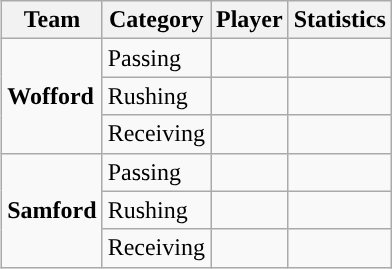<table class="wikitable" style="float: right;">
<tr>
<th>Team</th>
<th>Category</th>
<th>Player</th>
<th>Statistics</th>
</tr>
<tr>
<td rowspan=3><strong>Wofford</strong></td>
<td>Passing</td>
<td></td>
<td></td>
</tr>
<tr>
<td>Rushing</td>
<td></td>
<td></td>
</tr>
<tr>
<td>Receiving</td>
<td></td>
<td></td>
</tr>
<tr>
<td rowspan=3><strong>Samford</strong></td>
<td>Passing</td>
<td></td>
<td></td>
</tr>
<tr>
<td>Rushing</td>
<td></td>
<td></td>
</tr>
<tr>
<td>Receiving</td>
<td></td>
<td></td>
</tr>
</table>
